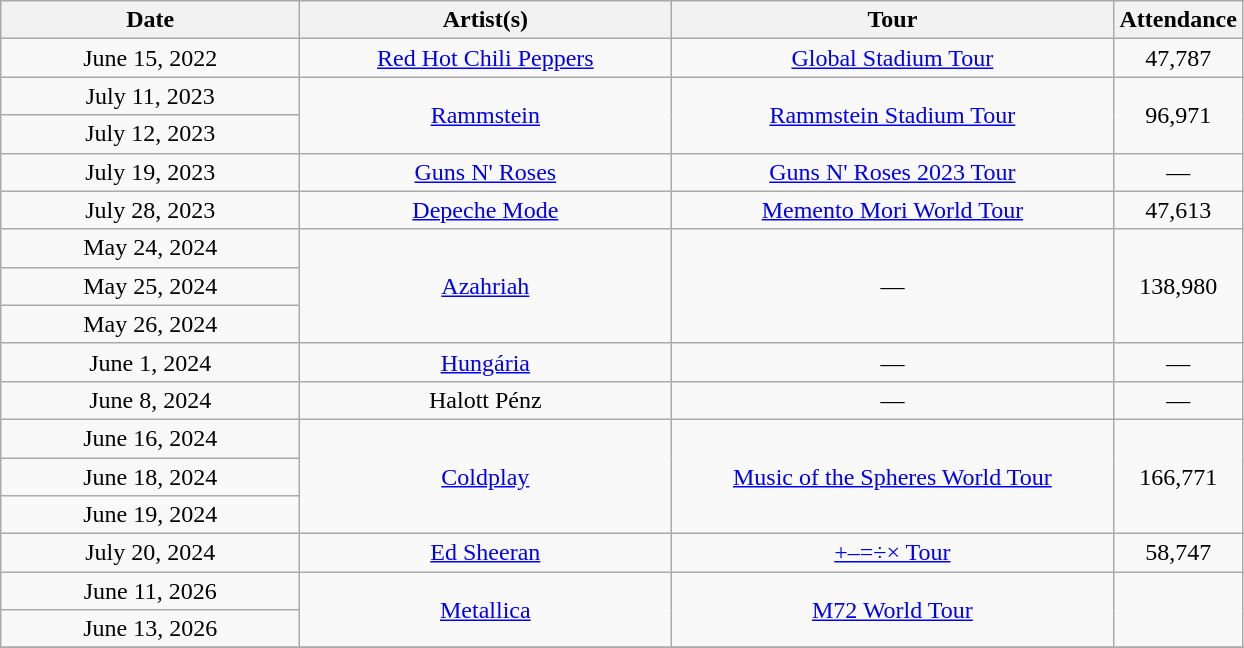<table class="wikitable sortable" style="text-align:center;">
<tr>
<th style="width:12em; text-align:center;">Date</th>
<th style="width:15em; text-align:center;">Artist(s)</th>
<th style="width:18em; text-align:center;">Tour</th>
<th>Attendance</th>
</tr>
<tr>
<td>June 15, 2022</td>
<td><a href='#'>Red Hot Chili Peppers</a></td>
<td><a href='#'>Global Stadium Tour</a></td>
<td>47,787</td>
</tr>
<tr>
<td>July 11, 2023</td>
<td rowspan="2"><a href='#'>Rammstein</a></td>
<td rowspan="2"><a href='#'>Rammstein Stadium Tour</a></td>
<td rowspan="2">96,971</td>
</tr>
<tr>
<td>July 12, 2023</td>
</tr>
<tr>
<td>July 19, 2023</td>
<td><a href='#'>Guns N' Roses</a></td>
<td><a href='#'>Guns N' Roses 2023 Tour</a></td>
<td>—</td>
</tr>
<tr>
<td>July 28, 2023</td>
<td><a href='#'>Depeche Mode</a></td>
<td><a href='#'>Memento Mori World Tour</a></td>
<td>47,613</td>
</tr>
<tr>
<td>May 24, 2024</td>
<td rowspan="3"><a href='#'>Azahriah</a></td>
<td rowspan="3">—</td>
<td rowspan="3">138,980</td>
</tr>
<tr>
<td>May 25, 2024</td>
</tr>
<tr>
<td>May 26, 2024</td>
</tr>
<tr>
<td>June 1, 2024</td>
<td><a href='#'>Hungária</a></td>
<td>—</td>
<td>—</td>
</tr>
<tr>
<td>June 8, 2024</td>
<td>Halott Pénz</td>
<td>—</td>
<td>—</td>
</tr>
<tr>
<td>June 16, 2024</td>
<td rowspan="3"><a href='#'>Coldplay</a></td>
<td rowspan="3"><a href='#'>Music of the Spheres World Tour</a></td>
<td rowspan="3">166,771</td>
</tr>
<tr>
<td>June 18, 2024</td>
</tr>
<tr>
<td>June 19, 2024</td>
</tr>
<tr>
<td>July 20, 2024</td>
<td><a href='#'>Ed Sheeran</a></td>
<td><a href='#'>+–=÷× Tour</a></td>
<td>58,747</td>
</tr>
<tr>
<td>June 11, 2026</td>
<td rowspan="2"><a href='#'>Metallica</a></td>
<td rowspan="2"><a href='#'>M72 World Tour</a></td>
<td rowspan="2"></td>
</tr>
<tr>
<td>June 13, 2026</td>
</tr>
<tr>
</tr>
</table>
